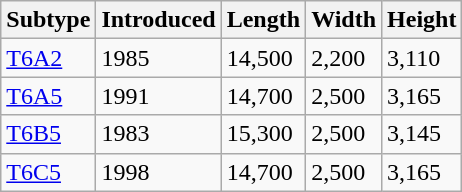<table class="wikitable sortable">
<tr>
<th>Subtype</th>
<th>Introduced</th>
<th>Length</th>
<th>Width</th>
<th>Height</th>
</tr>
<tr>
<td><a href='#'>T6A2</a></td>
<td>1985</td>
<td>14,500</td>
<td>2,200</td>
<td>3,110</td>
</tr>
<tr>
<td><a href='#'>T6A5</a></td>
<td>1991</td>
<td>14,700</td>
<td>2,500</td>
<td>3,165</td>
</tr>
<tr>
<td><a href='#'>T6B5</a></td>
<td>1983</td>
<td>15,300</td>
<td>2,500</td>
<td>3,145</td>
</tr>
<tr>
<td><a href='#'>T6C5</a></td>
<td>1998</td>
<td>14,700</td>
<td>2,500</td>
<td>3,165</td>
</tr>
</table>
